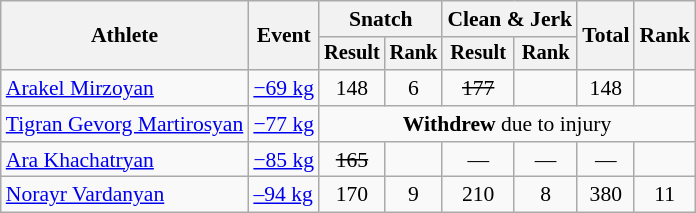<table class="wikitable" style="font-size:90%">
<tr>
<th rowspan="2">Athlete</th>
<th rowspan="2">Event</th>
<th colspan="2">Snatch</th>
<th colspan="2">Clean & Jerk</th>
<th rowspan="2">Total</th>
<th rowspan="2">Rank</th>
</tr>
<tr style="font-size:95%">
<th>Result</th>
<th>Rank</th>
<th>Result</th>
<th>Rank</th>
</tr>
<tr align=center>
<td align=left><a href='#'>Arakel Mirzoyan</a></td>
<td align=left><a href='#'>−69 kg</a></td>
<td>148</td>
<td>6</td>
<td><s>177</s></td>
<td></td>
<td>148</td>
<td></td>
</tr>
<tr align=center>
<td align=left><a href='#'>Tigran Gevorg Martirosyan</a></td>
<td align=left><a href='#'>−77 kg</a></td>
<td colspan =6><strong>Withdrew</strong> due to injury</td>
</tr>
<tr align=center>
<td align=left><a href='#'>Ara Khachatryan</a></td>
<td align=left><a href='#'>−85 kg</a></td>
<td><s>165</s></td>
<td></td>
<td>—</td>
<td>—</td>
<td>—</td>
<td></td>
</tr>
<tr align=center>
<td align=left><a href='#'>Norayr Vardanyan</a></td>
<td align=left><a href='#'>–94 kg</a></td>
<td>170</td>
<td>9</td>
<td>210</td>
<td>8</td>
<td>380</td>
<td>11</td>
</tr>
</table>
